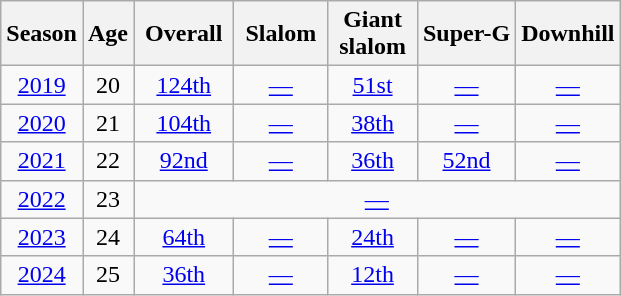<table class="wikitable" style="text-align:center; font-size:100%;">
<tr>
<th>Season</th>
<th>Age</th>
<th> Overall </th>
<th> Slalom </th>
<th>Giant<br> slalom </th>
<th>Super-G</th>
<th>Downhill</th>
</tr>
<tr>
<td><a href='#'>2019</a></td>
<td>20</td>
<td><a href='#'>124th</a></td>
<td><a href='#'>—</a></td>
<td><a href='#'>51st</a></td>
<td><a href='#'>—</a></td>
<td><a href='#'>—</a></td>
</tr>
<tr>
<td><a href='#'>2020</a></td>
<td>21</td>
<td><a href='#'>104th</a></td>
<td><a href='#'>—</a></td>
<td><a href='#'>38th</a></td>
<td><a href='#'>—</a></td>
<td><a href='#'>—</a></td>
</tr>
<tr>
<td><a href='#'>2021</a></td>
<td>22</td>
<td><a href='#'>92nd</a></td>
<td><a href='#'>—</a></td>
<td><a href='#'>36th</a></td>
<td><a href='#'>52nd</a></td>
<td><a href='#'>—</a></td>
</tr>
<tr>
<td><a href='#'>2022</a></td>
<td>23</td>
<td colspan="5"><a href='#'>—</a></td>
</tr>
<tr>
<td><a href='#'>2023</a></td>
<td>24</td>
<td><a href='#'>64th</a></td>
<td><a href='#'>—</a></td>
<td><a href='#'>24th</a></td>
<td><a href='#'>—</a></td>
<td><a href='#'>—</a></td>
</tr>
<tr>
<td><a href='#'>2024</a></td>
<td>25</td>
<td><a href='#'>36th</a></td>
<td><a href='#'>—</a></td>
<td><a href='#'>12th</a></td>
<td><a href='#'>—</a></td>
<td><a href='#'>—</a></td>
</tr>
</table>
